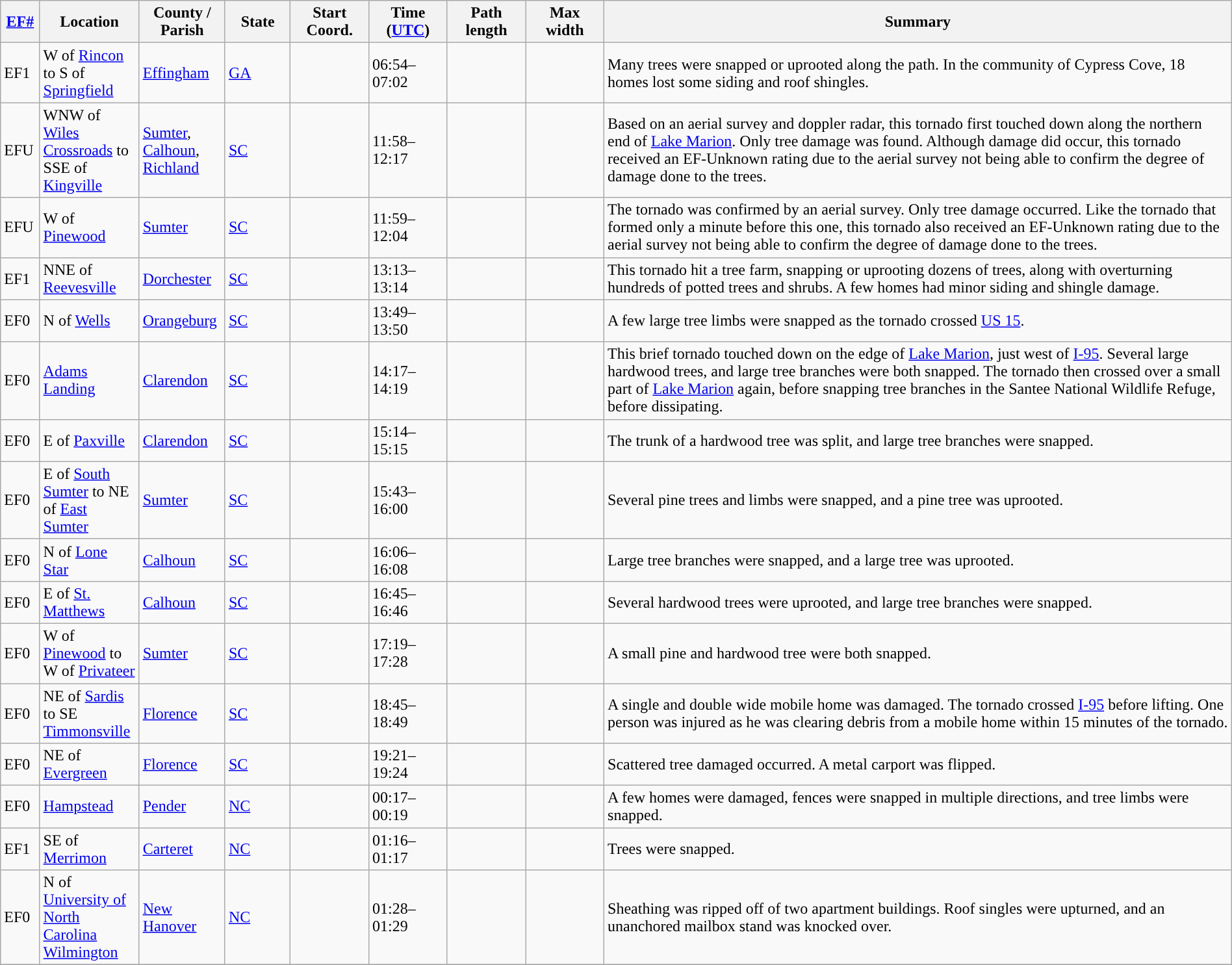<table class="wikitable sortable" style="width:100%;">
<tr>
<th scope="col"  style="width:3%; text-align:center;"><a href='#'>EF#</a></th>
<th scope="col"  style="width:7%; text-align:center;" class="unsortable">Location</th>
<th scope="col"  style="width:6%; text-align:center;" class="unsortable">County / Parish</th>
<th scope="col"  style="width:5%; text-align:center;">State</th>
<th scope="col"  style="width:6%; text-align:center;">Start Coord.</th>
<th scope="col"  style="width:6%; text-align:center;">Time (<a href='#'>UTC</a>)</th>
<th scope="col"  style="width:6%; text-align:center;">Path length</th>
<th scope="col"  style="width:6%; text-align:center;">Max width</th>
<th scope="col" class="unsortable" style="width:48%; text-align:center;">Summary</th>
</tr>
<tr>
<td>EF1</td>
<td>W of <a href='#'>Rincon</a> to S of <a href='#'>Springfield</a></td>
<td><a href='#'>Effingham</a></td>
<td><a href='#'>GA</a></td>
<td></td>
<td>06:54–07:02</td>
<td></td>
<td></td>
<td>Many trees were snapped or uprooted along the path. In the community of Cypress Cove, 18 homes lost some siding and roof shingles.</td>
</tr>
<tr>
<td>EFU</td>
<td>WNW of <a href='#'>Wiles Crossroads</a> to SSE of <a href='#'>Kingville</a></td>
<td><a href='#'>Sumter</a>, <a href='#'>Calhoun</a>, <a href='#'>Richland</a></td>
<td><a href='#'>SC</a></td>
<td></td>
<td>11:58–12:17</td>
<td></td>
<td></td>
<td>Based on an aerial survey and doppler radar, this tornado first touched down along the northern end of <a href='#'>Lake Marion</a>. Only tree damage was found. Although damage did occur, this tornado received an EF-Unknown rating due to the aerial survey not being able to confirm the degree of damage done to the trees.</td>
</tr>
<tr>
<td>EFU</td>
<td>W of <a href='#'>Pinewood</a></td>
<td><a href='#'>Sumter</a></td>
<td><a href='#'>SC</a></td>
<td></td>
<td>11:59–12:04</td>
<td></td>
<td></td>
<td>The tornado was confirmed by an aerial survey. Only tree damage occurred. Like the tornado that formed only a minute before this one, this tornado also received an EF-Unknown rating due to the aerial survey not being able to confirm the degree of damage done to the trees.</td>
</tr>
<tr>
<td>EF1</td>
<td>NNE of <a href='#'>Reevesville</a></td>
<td><a href='#'>Dorchester</a></td>
<td><a href='#'>SC</a></td>
<td></td>
<td>13:13–13:14</td>
<td></td>
<td></td>
<td>This tornado hit a tree farm, snapping or uprooting dozens of trees, along with overturning hundreds of potted trees and shrubs. A few homes had minor siding and shingle damage.</td>
</tr>
<tr>
<td>EF0</td>
<td>N of <a href='#'>Wells</a></td>
<td><a href='#'>Orangeburg</a></td>
<td><a href='#'>SC</a></td>
<td></td>
<td>13:49–13:50</td>
<td></td>
<td></td>
<td>A few large tree limbs were snapped as the tornado crossed <a href='#'>US 15</a>.</td>
</tr>
<tr>
<td>EF0</td>
<td><a href='#'>Adams Landing</a></td>
<td><a href='#'>Clarendon</a></td>
<td><a href='#'>SC</a></td>
<td></td>
<td>14:17–14:19</td>
<td></td>
<td></td>
<td>This brief tornado touched down on the edge of <a href='#'>Lake Marion</a>, just west of <a href='#'>I-95</a>. Several large hardwood trees, and large tree branches were both snapped. The tornado then crossed over a small part of <a href='#'>Lake Marion</a> again, before snapping tree branches in the Santee National Wildlife Refuge, before dissipating.</td>
</tr>
<tr>
<td>EF0</td>
<td>E of <a href='#'>Paxville</a></td>
<td><a href='#'>Clarendon</a></td>
<td><a href='#'>SC</a></td>
<td></td>
<td>15:14–15:15</td>
<td></td>
<td></td>
<td>The trunk of a hardwood tree was split, and large tree branches were snapped.</td>
</tr>
<tr>
<td>EF0</td>
<td>E of <a href='#'>South Sumter</a> to NE of <a href='#'>East Sumter</a></td>
<td><a href='#'>Sumter</a></td>
<td><a href='#'>SC</a></td>
<td></td>
<td>15:43–16:00</td>
<td></td>
<td></td>
<td>Several pine trees and limbs were snapped, and a pine tree was uprooted.</td>
</tr>
<tr>
<td>EF0</td>
<td>N of <a href='#'>Lone Star</a></td>
<td><a href='#'>Calhoun</a></td>
<td><a href='#'>SC</a></td>
<td></td>
<td>16:06–16:08</td>
<td></td>
<td></td>
<td>Large tree branches were snapped, and a large tree was uprooted.</td>
</tr>
<tr>
<td>EF0</td>
<td>E of <a href='#'>St. Matthews</a></td>
<td><a href='#'>Calhoun</a></td>
<td><a href='#'>SC</a></td>
<td></td>
<td>16:45–16:46</td>
<td></td>
<td></td>
<td>Several hardwood trees were uprooted, and large tree branches were snapped.</td>
</tr>
<tr>
<td>EF0</td>
<td>W of <a href='#'>Pinewood</a> to W of <a href='#'>Privateer</a></td>
<td><a href='#'>Sumter</a></td>
<td><a href='#'>SC</a></td>
<td></td>
<td>17:19–17:28</td>
<td></td>
<td></td>
<td>A small pine and hardwood tree were both snapped.</td>
</tr>
<tr>
<td>EF0</td>
<td>NE of <a href='#'>Sardis</a> to SE <a href='#'>Timmonsville</a></td>
<td><a href='#'>Florence</a></td>
<td><a href='#'>SC</a></td>
<td></td>
<td>18:45–18:49</td>
<td></td>
<td></td>
<td>A single and double wide mobile home was damaged. The tornado crossed <a href='#'>I-95</a> before lifting. One person was injured as he was clearing debris from a mobile home within 15 minutes of the tornado.</td>
</tr>
<tr>
<td>EF0</td>
<td>NE of <a href='#'>Evergreen</a></td>
<td><a href='#'>Florence</a></td>
<td><a href='#'>SC</a></td>
<td></td>
<td>19:21–19:24</td>
<td></td>
<td></td>
<td>Scattered tree damaged occurred. A metal carport was flipped.</td>
</tr>
<tr>
<td>EF0</td>
<td><a href='#'>Hampstead</a></td>
<td><a href='#'>Pender</a></td>
<td><a href='#'>NC</a></td>
<td></td>
<td>00:17–00:19</td>
<td></td>
<td></td>
<td>A few homes were damaged, fences were snapped in multiple directions, and tree limbs were snapped.</td>
</tr>
<tr>
<td>EF1</td>
<td>SE of <a href='#'>Merrimon</a></td>
<td><a href='#'>Carteret</a></td>
<td><a href='#'>NC</a></td>
<td></td>
<td>01:16–01:17</td>
<td></td>
<td></td>
<td>Trees were snapped.</td>
</tr>
<tr>
<td>EF0</td>
<td>N of <a href='#'>University of North Carolina Wilmington</a></td>
<td><a href='#'>New Hanover</a></td>
<td><a href='#'>NC</a></td>
<td></td>
<td>01:28–01:29</td>
<td></td>
<td></td>
<td>Sheathing was ripped off of two apartment buildings. Roof singles were upturned, and an unanchored mailbox stand was knocked over.</td>
</tr>
<tr>
</tr>
</table>
